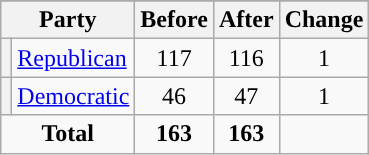<table class="wikitable" style="text-align:center;">
<tr>
</tr>
<tr>
<th colspan=2>Party</th>
<th>Before</th>
<th>After</th>
<th>Change</th>
</tr>
<tr>
<th style="background-color:"></th>
<td style="text-align:left;"><a href='#'>Republican</a></td>
<td>117</td>
<td>116</td>
<td> 1</td>
</tr>
<tr>
<th style="background-color:"></th>
<td style="text-align:left;"><a href='#'>Democratic</a></td>
<td>46</td>
<td>47</td>
<td> 1</td>
</tr>
<tr>
<td colspan=2><strong>Total</strong></td>
<td><strong>163</strong></td>
<td><strong>163</strong></td>
<td></td>
</tr>
</table>
